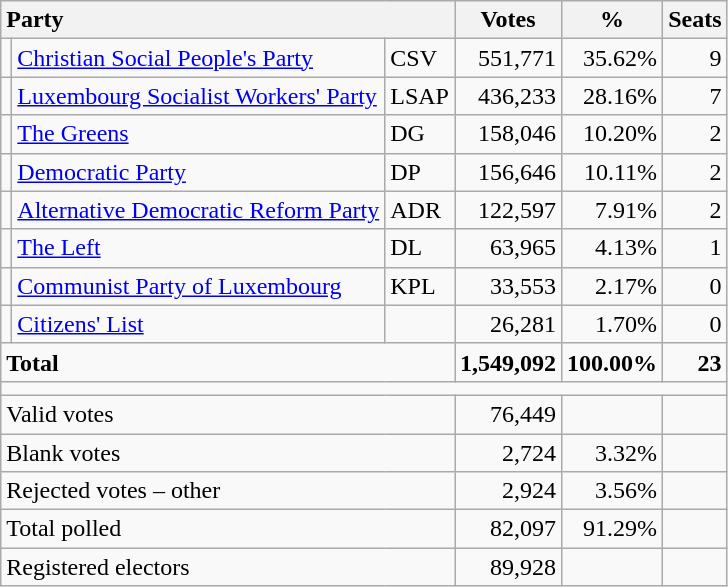<table class="wikitable" border="1" style="text-align:right;">
<tr>
<th style="text-align:left;" valign=bottom colspan=3>Party</th>
<th align=center valign=bottom width="50">Votes</th>
<th align=center valign=bottom width="50">%</th>
<th align=center>Seats</th>
</tr>
<tr>
<td></td>
<td align=left><a href='#'>Christian Social People's Party</a></td>
<td align=left>CSV</td>
<td>551,771</td>
<td>35.62%</td>
<td>9</td>
</tr>
<tr>
<td></td>
<td align=left><a href='#'>Luxembourg Socialist Workers' Party</a></td>
<td align=left>LSAP</td>
<td>436,233</td>
<td>28.16%</td>
<td>7</td>
</tr>
<tr>
<td></td>
<td align=left><a href='#'>The Greens</a></td>
<td align=left>DG</td>
<td>158,046</td>
<td>10.20%</td>
<td>2</td>
</tr>
<tr>
<td></td>
<td align=left><a href='#'>Democratic Party</a></td>
<td align=left>DP</td>
<td>156,646</td>
<td>10.11%</td>
<td>2</td>
</tr>
<tr>
<td></td>
<td align=left><a href='#'>Alternative Democratic Reform Party</a></td>
<td align=left>ADR</td>
<td>122,597</td>
<td>7.91%</td>
<td>2</td>
</tr>
<tr>
<td></td>
<td align=left><a href='#'>The Left</a></td>
<td align=left>DL</td>
<td>63,965</td>
<td>4.13%</td>
<td>1</td>
</tr>
<tr>
<td></td>
<td align=left><a href='#'>Communist Party of Luxembourg</a></td>
<td align=left>KPL</td>
<td>33,553</td>
<td>2.17%</td>
<td>0</td>
</tr>
<tr>
<td></td>
<td align=left><a href='#'>Citizens' List</a></td>
<td align=left></td>
<td>26,281</td>
<td>1.70%</td>
<td>0</td>
</tr>
<tr style="font-weight:bold">
<td align=left colspan=3>Total</td>
<td>1,549,092</td>
<td>100.00%</td>
<td>23</td>
</tr>
<tr>
<td colspan=6 height="2"></td>
</tr>
<tr>
<td align=left colspan=3>Valid votes</td>
<td>76,449</td>
<td></td>
<td></td>
</tr>
<tr>
<td align=left colspan=3>Blank votes</td>
<td>2,724</td>
<td>3.32%</td>
<td></td>
</tr>
<tr>
<td align=left colspan=3>Rejected votes – other</td>
<td>2,924</td>
<td>3.56%</td>
<td></td>
</tr>
<tr>
<td align=left colspan=3>Total polled</td>
<td>82,097</td>
<td>91.29%</td>
<td></td>
</tr>
<tr>
<td align=left colspan=3>Registered electors</td>
<td>89,928</td>
<td></td>
<td></td>
</tr>
</table>
